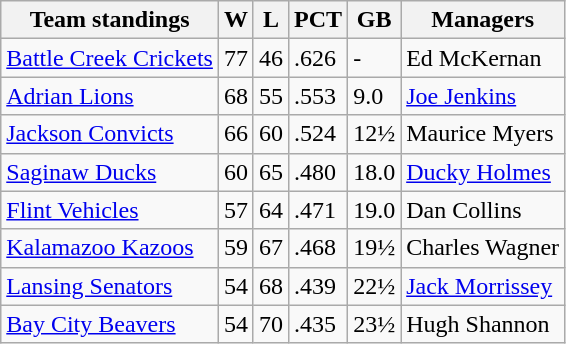<table class="wikitable">
<tr>
<th>Team standings</th>
<th>W</th>
<th>L</th>
<th>PCT</th>
<th>GB</th>
<th>Managers</th>
</tr>
<tr>
<td><a href='#'>Battle Creek Crickets</a></td>
<td>77</td>
<td>46</td>
<td>.626</td>
<td>-</td>
<td>Ed McKernan</td>
</tr>
<tr>
<td><a href='#'>Adrian Lions</a></td>
<td>68</td>
<td>55</td>
<td>.553</td>
<td>9.0</td>
<td><a href='#'>Joe Jenkins</a></td>
</tr>
<tr>
<td><a href='#'>Jackson Convicts</a></td>
<td>66</td>
<td>60</td>
<td>.524</td>
<td>12½</td>
<td>Maurice Myers</td>
</tr>
<tr>
<td><a href='#'>Saginaw Ducks</a></td>
<td>60</td>
<td>65</td>
<td>.480</td>
<td>18.0</td>
<td><a href='#'>Ducky Holmes</a></td>
</tr>
<tr>
<td><a href='#'>Flint Vehicles</a></td>
<td>57</td>
<td>64</td>
<td>.471</td>
<td>19.0</td>
<td>Dan Collins</td>
</tr>
<tr>
<td><a href='#'>Kalamazoo Kazoos</a></td>
<td>59</td>
<td>67</td>
<td>.468</td>
<td>19½</td>
<td>Charles Wagner</td>
</tr>
<tr>
<td><a href='#'>Lansing Senators</a></td>
<td>54</td>
<td>68</td>
<td>.439</td>
<td>22½</td>
<td><a href='#'>Jack Morrissey</a></td>
</tr>
<tr>
<td><a href='#'>Bay City Beavers</a></td>
<td>54</td>
<td>70</td>
<td>.435</td>
<td>23½</td>
<td>Hugh Shannon</td>
</tr>
</table>
